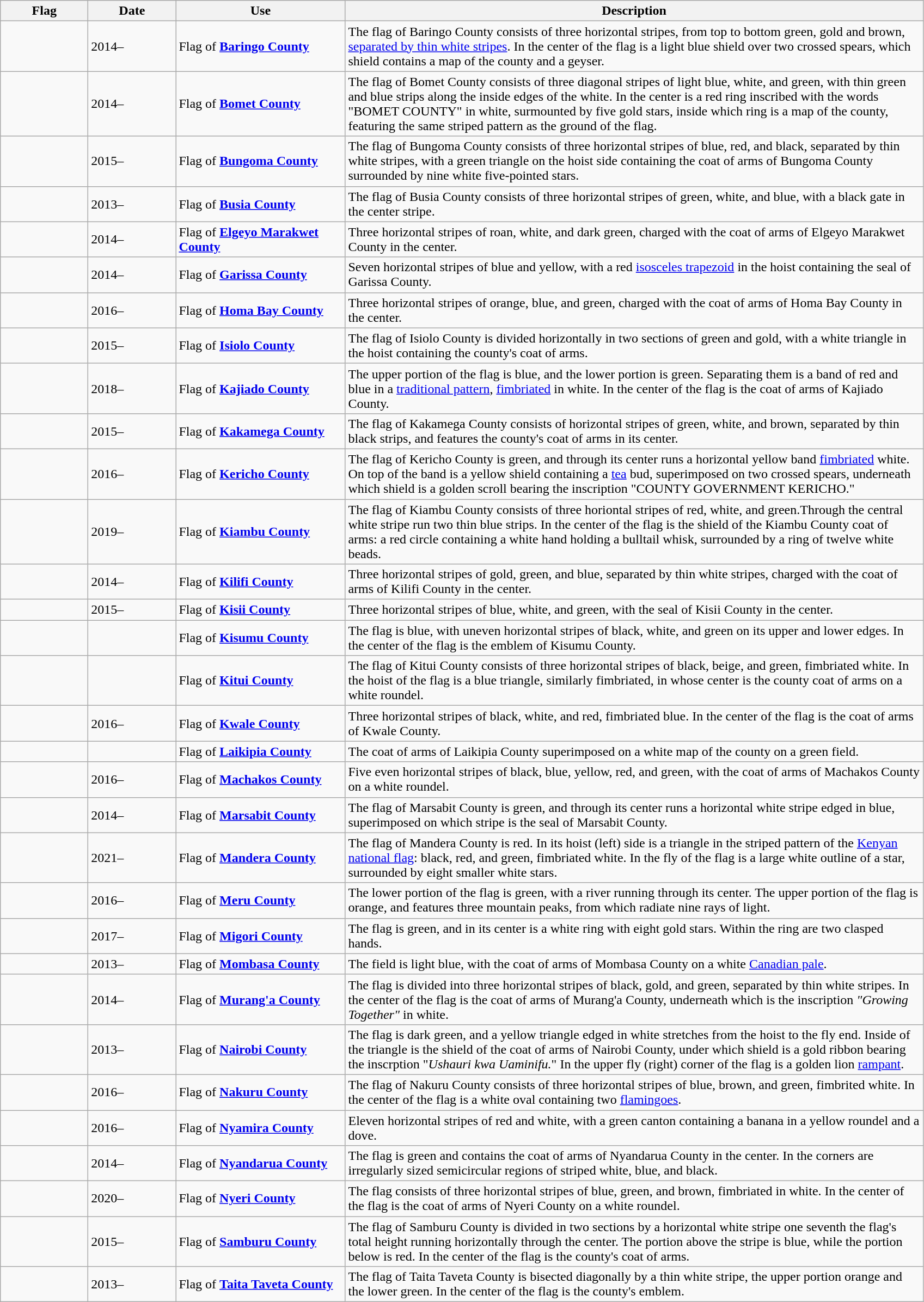<table class="wikitable">
<tr>
<th style="width:100px;">Flag</th>
<th style="width:100px;">Date</th>
<th style="width:200px;">Use</th>
<th style="width:700px;">Description</th>
</tr>
<tr>
<td></td>
<td>2014–</td>
<td>Flag of <strong><a href='#'>Baringo County</a></strong></td>
<td>The flag of Baringo County consists of three horizontal stripes, from top to bottom green, gold and brown, <a href='#'>separated by thin white stripes</a>. In the center of the flag is a light blue shield over two crossed spears, which shield contains a map of the county and a geyser.</td>
</tr>
<tr>
<td></td>
<td>2014–</td>
<td>Flag of <strong><a href='#'>Bomet County</a></strong></td>
<td>The flag of Bomet County consists of three diagonal stripes of light blue, white, and green, with thin green and blue strips along the inside edges of the white. In the center is a red ring inscribed with the words "BOMET COUNTY" in white, surmounted by five gold stars, inside which ring is a map of the county, featuring the same striped pattern as the ground of the flag.</td>
</tr>
<tr>
<td></td>
<td>2015–</td>
<td>Flag of <strong><a href='#'>Bungoma County</a></strong></td>
<td>The flag of Bungoma County consists of three horizontal stripes of blue, red, and black, separated by thin white stripes, with a green triangle on the hoist side containing the coat of arms of Bungoma County surrounded by nine white five-pointed stars.</td>
</tr>
<tr>
<td></td>
<td>2013–</td>
<td>Flag of <strong><a href='#'>Busia County</a></strong></td>
<td>The flag of Busia County consists of three horizontal stripes of green, white, and blue, with a black gate in the center stripe.</td>
</tr>
<tr>
<td></td>
<td>2014–</td>
<td>Flag of <strong><a href='#'>Elgeyo Marakwet County</a></strong></td>
<td>Three horizontal stripes of roan, white, and dark green, charged with the coat of arms of Elgeyo Marakwet County in the center.</td>
</tr>
<tr>
<td></td>
<td>2014–</td>
<td>Flag of <strong><a href='#'>Garissa County</a></strong></td>
<td>Seven horizontal stripes of blue and yellow, with a red <a href='#'>isosceles trapezoid</a> in the hoist containing the seal of Garissa County.</td>
</tr>
<tr>
<td></td>
<td>2016–</td>
<td>Flag of <strong><a href='#'>Homa Bay County</a></strong></td>
<td>Three horizontal stripes of orange, blue, and green, charged with the coat of arms of Homa Bay County in the center.</td>
</tr>
<tr>
<td></td>
<td>2015–</td>
<td>Flag of <strong><a href='#'>Isiolo County</a></strong></td>
<td>The flag of Isiolo County is divided horizontally in two sections of green and gold, with a white triangle in the hoist containing the county's coat of arms.</td>
</tr>
<tr>
<td></td>
<td>2018–</td>
<td>Flag of <strong><a href='#'>Kajiado County</a></strong></td>
<td>The upper portion of the flag is blue, and the lower portion is green. Separating them is a band of red and blue in a <a href='#'>traditional pattern</a>, <a href='#'>fimbriated</a> in white. In the center of the flag is the coat of arms of Kajiado County.</td>
</tr>
<tr>
<td></td>
<td>2015–</td>
<td>Flag of <strong><a href='#'>Kakamega County</a></strong></td>
<td>The flag of Kakamega County consists of horizontal stripes of green, white, and brown, separated by thin black strips, and features the county's coat of arms in its center.</td>
</tr>
<tr>
<td></td>
<td>2016–</td>
<td>Flag of <strong><a href='#'>Kericho County</a></strong></td>
<td>The flag of Kericho County is green, and through its center runs a horizontal yellow band <a href='#'>fimbriated</a> white. On top of the band is a yellow shield containing a <a href='#'>tea</a> bud, superimposed on two crossed spears, underneath which shield is a golden scroll bearing the inscription "COUNTY GOVERNMENT KERICHO."</td>
</tr>
<tr>
<td></td>
<td>2019–</td>
<td>Flag of <strong><a href='#'>Kiambu County</a></strong></td>
<td>The flag of Kiambu County consists of three horiontal stripes of red, white, and green.Through the central white stripe run two thin blue strips. In the center of the flag is the shield of the Kiambu County coat of arms: a red circle containing a white hand holding a bulltail whisk, surrounded by a ring of twelve white beads.</td>
</tr>
<tr>
<td></td>
<td>2014–</td>
<td>Flag of <strong><a href='#'>Kilifi County</a></strong></td>
<td>Three horizontal stripes of gold, green, and blue, separated by thin white stripes, charged with the coat of arms of Kilifi County in the center.</td>
</tr>
<tr>
<td></td>
<td>2015–</td>
<td>Flag of <strong><a href='#'>Kisii County</a></strong><br></td>
<td>Three horizontal stripes of blue, white, and green, with the seal of Kisii County in the center.</td>
</tr>
<tr>
<td></td>
<td></td>
<td>Flag of <strong><a href='#'>Kisumu County</a></strong></td>
<td>The flag is blue, with uneven horizontal stripes of black, white, and green on its upper and lower edges. In the center of the flag is the emblem of Kisumu County.</td>
</tr>
<tr>
<td></td>
<td></td>
<td>Flag of <strong><a href='#'>Kitui County</a></strong></td>
<td>The flag of Kitui County consists of three horizontal stripes of black, beige, and green, fimbriated white. In the hoist of the flag is a blue triangle, similarly fimbriated, in whose center is the county coat of arms on a white roundel.</td>
</tr>
<tr>
<td></td>
<td>2016–</td>
<td>Flag of <strong><a href='#'>Kwale County</a></strong></td>
<td>Three horizontal stripes of black, white, and red, fimbriated blue. In the center of the flag is the coat of arms of Kwale County.</td>
</tr>
<tr>
<td></td>
<td></td>
<td>Flag of <strong><a href='#'>Laikipia County</a></strong></td>
<td>The coat of arms of Laikipia County superimposed on a white map of the county on a green field.</td>
</tr>
<tr>
<td></td>
<td>2016–</td>
<td>Flag of <strong><a href='#'>Machakos County</a></strong></td>
<td>Five even horizontal stripes of black, blue, yellow, red, and green, with the coat of arms of Machakos County on a white roundel.</td>
</tr>
<tr>
<td></td>
<td>2014–</td>
<td>Flag of <strong><a href='#'>Marsabit County</a></strong></td>
<td>The flag of Marsabit County is green, and through its center runs a horizontal white stripe edged in blue, superimposed on which stripe is the seal of Marsabit County.</td>
</tr>
<tr>
<td></td>
<td>2021–</td>
<td>Flag of <strong><a href='#'>Mandera County</a></strong></td>
<td>The flag of Mandera County is red. In its hoist (left) side is a triangle in the striped pattern of the <a href='#'>Kenyan national flag</a>: black, red, and green, fimbriated white. In the fly of the flag is a large white outline of a star, surrounded by eight smaller white stars.</td>
</tr>
<tr>
<td></td>
<td>2016–</td>
<td>Flag of <strong><a href='#'>Meru County</a></strong></td>
<td>The lower portion of the flag is green, with a river running through its center. The upper portion of the flag is orange, and features three mountain peaks, from which radiate nine rays of light.</td>
</tr>
<tr>
<td></td>
<td>2017–</td>
<td>Flag of <strong><a href='#'>Migori County</a></strong></td>
<td>The flag is green, and in its center is a white ring with eight gold stars. Within the ring are two clasped hands.</td>
</tr>
<tr>
<td></td>
<td>2013–</td>
<td>Flag of <strong><a href='#'>Mombasa County</a></strong></td>
<td>The field is light blue, with the coat of arms of Mombasa County on a white <a href='#'>Canadian pale</a>.</td>
</tr>
<tr>
<td></td>
<td>2014–</td>
<td>Flag of <strong><a href='#'>Murang'a County</a></strong></td>
<td>The flag is divided into three horizontal stripes of black, gold, and green, separated by thin white stripes. In the center of the flag is the coat of arms of Murang'a County, underneath which is the inscription <em>"Growing Together"</em> in white.</td>
</tr>
<tr>
<td></td>
<td>2013–</td>
<td>Flag of <strong><a href='#'>Nairobi County</a></strong></td>
<td>The flag is dark green, and a yellow triangle edged in white stretches from the hoist to the fly end. Inside of the triangle is the shield of the coat of arms of Nairobi County, under which shield is a gold ribbon bearing the inscrption "<em>Ushauri kwa Uaminifu.</em>" In the upper fly (right) corner of the flag is a golden lion <a href='#'>rampant</a>.</td>
</tr>
<tr>
<td></td>
<td>2016–</td>
<td>Flag of <strong><a href='#'>Nakuru County</a></strong></td>
<td>The flag of Nakuru County consists of three horizontal stripes of blue, brown, and green, fimbrited white. In the center of the flag is a white oval containing two <a href='#'>flamingoes</a>.</td>
</tr>
<tr>
<td></td>
<td>2016–</td>
<td>Flag of <strong><a href='#'>Nyamira County</a></strong></td>
<td>Eleven horizontal stripes of red and white, with a green canton containing a banana in a yellow roundel and a dove.</td>
</tr>
<tr>
<td></td>
<td>2014–</td>
<td>Flag of <strong><a href='#'>Nyandarua County</a></strong></td>
<td>The flag is green and contains the coat of arms of Nyandarua County in the center. In the corners are irregularly sized semicircular regions of striped white, blue, and black.</td>
</tr>
<tr>
<td></td>
<td>2020–</td>
<td>Flag of <strong><a href='#'>Nyeri County</a></strong></td>
<td>The flag consists of three horizontal stripes of blue, green, and brown, fimbriated in white. In the center of the flag is the coat of arms of Nyeri County on a white roundel.</td>
</tr>
<tr>
<td></td>
<td>2015–</td>
<td>Flag of <strong><a href='#'>Samburu County</a></strong></td>
<td>The flag of Samburu County is divided in two sections by a horizontal white stripe one seventh the flag's total height running horizontally through the center. The portion above the stripe is blue, while the portion below is red. In the center of the flag is the county's coat of arms.</td>
</tr>
<tr>
<td></td>
<td>2013–</td>
<td>Flag of <strong><a href='#'>Taita Taveta County</a></strong></td>
<td>The flag of Taita Taveta County is bisected diagonally by a thin white stripe, the upper portion orange and the lower green. In the center of the flag is the county's emblem.</td>
</tr>
</table>
